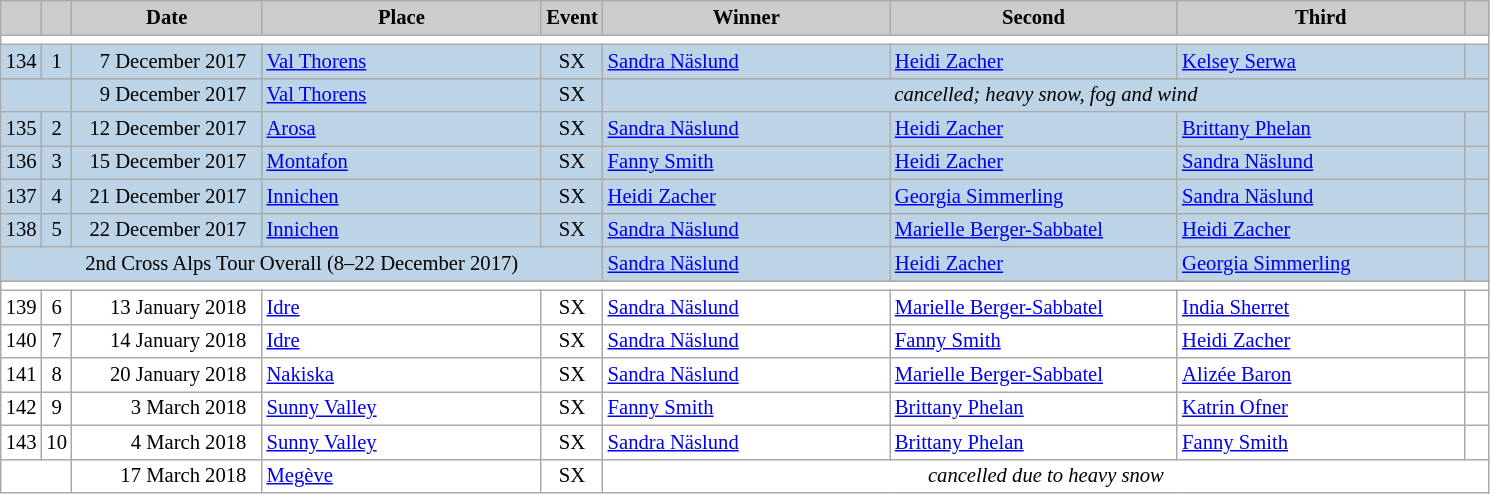<table class="wikitable plainrowheaders" style="background:#fff; font-size:86%; line-height:16px; border:grey solid 1px; border-collapse:collapse;">
<tr style="background:#ccc; text-align:center;">
<th scope="col" style="background:#ccc; width=20 px;"></th>
<th scope="col" style="background:#ccc; width=30 px;"></th>
<th scope="col" style="background:#ccc; width:120px;">Date</th>
<th scope="col" style="background:#ccc; width:180px;">Place</th>
<th scope="col" style="background:#ccc; width:15px;">Event</th>
<th scope="col" style="background:#ccc; width:185px;">Winner</th>
<th scope="col" style="background:#ccc; width:185px;">Second</th>
<th scope="col" style="background:#ccc; width:185px;">Third</th>
<th scope="col" style="background:#ccc; width:10px;"></th>
</tr>
<tr>
<td colspan=9></td>
</tr>
<tr bgcolor=#BCD4E6>
<td align=center>134</td>
<td align=center>1</td>
<td align=right>7 December 2017  </td>
<td> <a href='#'>Val Thorens</a></td>
<td align=center>SX</td>
<td> <a href='#'>Sandra Näslund</a></td>
<td> <a href='#'>Heidi Zacher</a></td>
<td> <a href='#'>Kelsey Serwa</a></td>
<td></td>
</tr>
<tr bgcolor=#BCD4E6>
<td colspan=2></td>
<td align=right>9 December 2017  </td>
<td> <a href='#'>Val Thorens</a></td>
<td align=center>SX</td>
<td colspan=4 align=center><em>cancelled; heavy snow, fog and wind</em></td>
</tr>
<tr bgcolor=#BCD4E6>
<td align=center>135</td>
<td align=center>2</td>
<td align=right>12 December 2017  </td>
<td> <a href='#'>Arosa</a></td>
<td align=center>SX</td>
<td> <a href='#'>Sandra Näslund</a></td>
<td> <a href='#'>Heidi Zacher</a></td>
<td> <a href='#'>Brittany Phelan</a></td>
<td></td>
</tr>
<tr bgcolor=#BCD4E6>
<td align=center>136</td>
<td align=center>3</td>
<td align=right>15 December 2017  </td>
<td> <a href='#'>Montafon</a></td>
<td align=center>SX</td>
<td> <a href='#'>Fanny Smith</a></td>
<td> <a href='#'>Heidi Zacher</a></td>
<td> <a href='#'>Sandra Näslund</a></td>
<td></td>
</tr>
<tr bgcolor=#BCD4E6>
<td align=center>137</td>
<td align=center>4</td>
<td align=right>21 December 2017  </td>
<td> <a href='#'>Innichen</a></td>
<td align=center>SX</td>
<td> <a href='#'>Heidi Zacher</a></td>
<td> <a href='#'>Georgia Simmerling</a></td>
<td> <a href='#'>Sandra Näslund</a></td>
<td></td>
</tr>
<tr bgcolor=#BCD4E6>
<td align=center>138</td>
<td align=center>5</td>
<td align=right>22 December 2017  </td>
<td> <a href='#'>Innichen</a></td>
<td align=center>SX</td>
<td> <a href='#'>Sandra Näslund</a></td>
<td> <a href='#'>Marielle Berger-Sabbatel</a></td>
<td> <a href='#'>Heidi Zacher</a></td>
<td></td>
</tr>
<tr bgcolor=#BCD4E6>
<td colspan=5 align=center>2nd Cross Alps Tour Overall (8–22 December 2017)</td>
<td> <a href='#'>Sandra Näslund</a></td>
<td> <a href='#'>Heidi Zacher</a></td>
<td> <a href='#'>Georgia Simmerling</a></td>
<td></td>
</tr>
<tr colspan=2|>
</tr>
<tr>
<td colspan=9></td>
</tr>
<tr>
<td align=center>139</td>
<td align=center>6</td>
<td align=right>13 January 2018  </td>
<td> <a href='#'>Idre</a></td>
<td align=center>SX</td>
<td> <a href='#'>Sandra Näslund</a></td>
<td> <a href='#'>Marielle Berger-Sabbatel</a></td>
<td> <a href='#'>India Sherret</a></td>
<td></td>
</tr>
<tr>
<td align=center>140</td>
<td align=center>7</td>
<td align=right>14 January 2018  </td>
<td> <a href='#'>Idre</a></td>
<td align=center>SX</td>
<td> <a href='#'>Sandra Näslund</a></td>
<td> <a href='#'>Fanny Smith</a></td>
<td> <a href='#'>Heidi Zacher</a></td>
<td></td>
</tr>
<tr>
<td align=center>141</td>
<td align=center>8</td>
<td align=right>20 January 2018  </td>
<td> <a href='#'>Nakiska</a></td>
<td align=center>SX</td>
<td> <a href='#'>Sandra Näslund</a></td>
<td> <a href='#'>Marielle Berger-Sabbatel</a></td>
<td> <a href='#'>Alizée Baron</a></td>
<td></td>
</tr>
<tr>
<td align=center>142</td>
<td align=center>9</td>
<td align=right>3 March 2018  </td>
<td> <a href='#'>Sunny Valley</a></td>
<td align=center>SX</td>
<td> <a href='#'>Fanny Smith</a></td>
<td> <a href='#'>Brittany Phelan</a></td>
<td> <a href='#'>Katrin Ofner</a></td>
<td></td>
</tr>
<tr>
<td align=center>143</td>
<td align=center>10</td>
<td align=right>4 March 2018  </td>
<td> <a href='#'>Sunny Valley</a></td>
<td align=center>SX</td>
<td> <a href='#'>Sandra Näslund</a></td>
<td> <a href='#'>Brittany Phelan</a></td>
<td> <a href='#'>Fanny Smith</a></td>
<td></td>
</tr>
<tr>
<td colspan=2></td>
<td align=right>17 March 2018  </td>
<td> <a href='#'>Megève</a></td>
<td align=center>SX</td>
<td colspan=4 align=center><em>cancelled due to heavy snow</em></td>
</tr>
</table>
